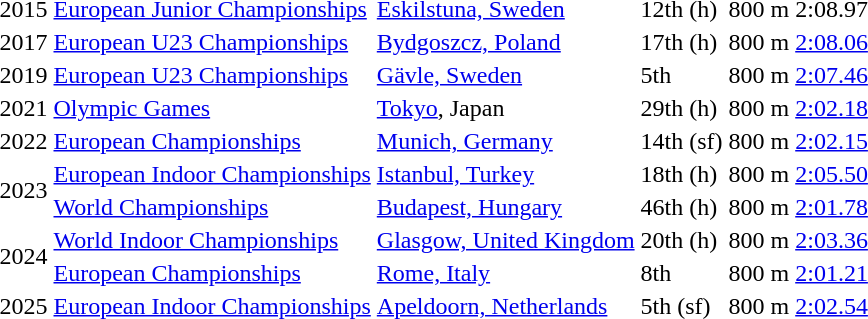<table>
<tr>
<td>2015</td>
<td><a href='#'>European Junior Championships</a></td>
<td><a href='#'>Eskilstuna, Sweden</a></td>
<td>12th (h)</td>
<td>800 m</td>
<td>2:08.97</td>
</tr>
<tr>
<td>2017</td>
<td><a href='#'>European U23 Championships</a></td>
<td><a href='#'>Bydgoszcz, Poland</a></td>
<td>17th (h)</td>
<td>800 m</td>
<td><a href='#'>2:08.06</a></td>
</tr>
<tr>
<td>2019</td>
<td><a href='#'>European U23 Championships</a></td>
<td><a href='#'>Gävle, Sweden</a></td>
<td>5th</td>
<td>800 m</td>
<td><a href='#'>2:07.46</a></td>
</tr>
<tr>
<td>2021</td>
<td><a href='#'>Olympic Games</a></td>
<td><a href='#'>Tokyo</a>, Japan</td>
<td>29th (h)</td>
<td>800 m</td>
<td><a href='#'>2:02.18</a></td>
</tr>
<tr>
<td>2022</td>
<td><a href='#'>European Championships</a></td>
<td><a href='#'>Munich, Germany</a></td>
<td>14th (sf)</td>
<td>800 m</td>
<td><a href='#'>2:02.15</a></td>
</tr>
<tr>
<td rowspan=2>2023</td>
<td><a href='#'>European Indoor Championships</a></td>
<td><a href='#'>Istanbul, Turkey</a></td>
<td>18th (h)</td>
<td>800 m</td>
<td><a href='#'>2:05.50</a></td>
</tr>
<tr>
<td><a href='#'>World Championships</a></td>
<td><a href='#'>Budapest, Hungary</a></td>
<td>46th (h)</td>
<td>800 m</td>
<td><a href='#'>2:01.78</a></td>
</tr>
<tr>
<td rowspan=2>2024</td>
<td><a href='#'>World Indoor Championships</a></td>
<td><a href='#'>Glasgow, United Kingdom</a></td>
<td>20th (h)</td>
<td>800 m</td>
<td><a href='#'>2:03.36</a></td>
</tr>
<tr>
<td><a href='#'>European Championships</a></td>
<td><a href='#'>Rome, Italy</a></td>
<td>8th</td>
<td>800 m</td>
<td><a href='#'>2:01.21</a></td>
</tr>
<tr>
<td>2025</td>
<td><a href='#'>European Indoor Championships</a></td>
<td><a href='#'>Apeldoorn, Netherlands</a></td>
<td>5th (sf)</td>
<td>800 m</td>
<td><a href='#'>2:02.54</a></td>
</tr>
</table>
